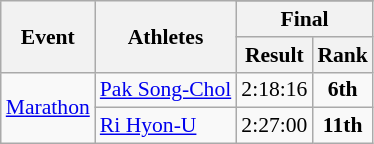<table class=wikitable style="font-size:90%">
<tr>
<th rowspan=3>Event</th>
<th rowspan=3>Athletes</th>
</tr>
<tr>
<th colspan=2>Final</th>
</tr>
<tr>
<th>Result</th>
<th>Rank</th>
</tr>
<tr>
<td rowspan="2"><a href='#'>Marathon</a></td>
<td><a href='#'>Pak Song-Chol</a></td>
<td align=center>2:18:16</td>
<td align=center><strong>6th</strong></td>
</tr>
<tr>
<td><a href='#'>Ri Hyon-U</a></td>
<td align=center>2:27:00</td>
<td align=center><strong>11th</strong></td>
</tr>
</table>
